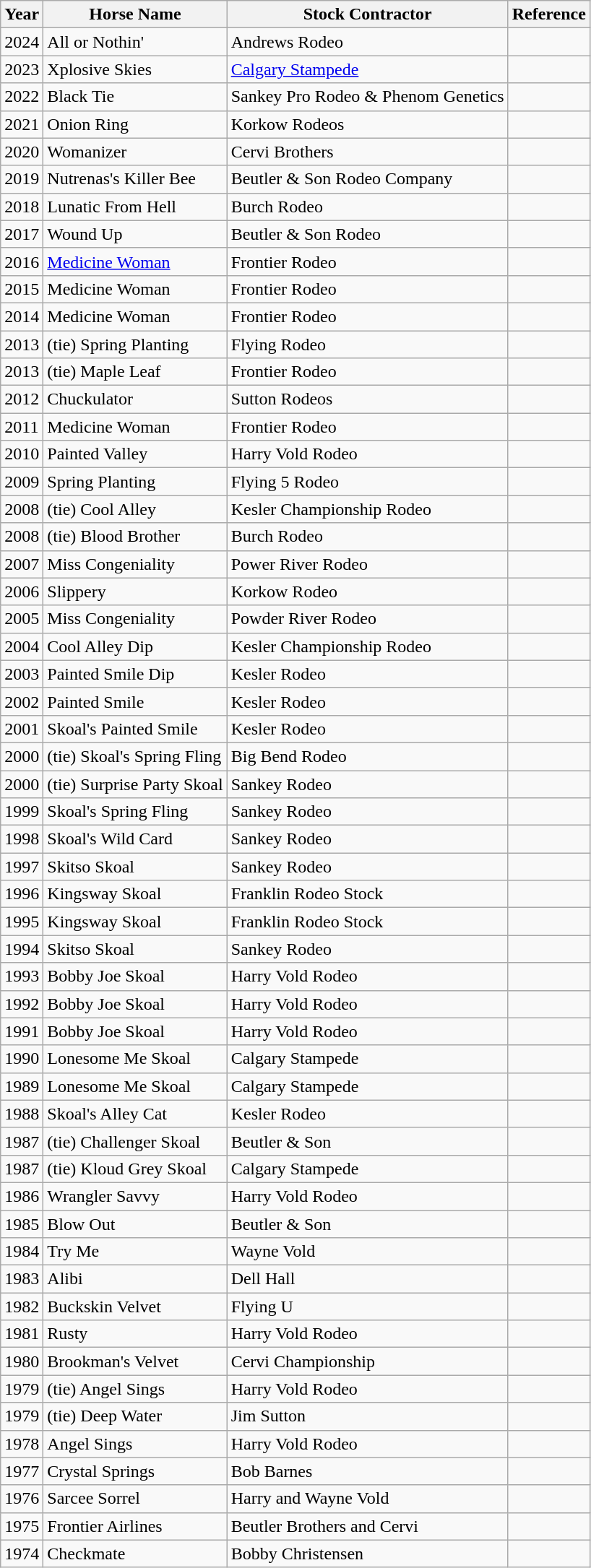<table class="wikitable">
<tr>
<th>Year</th>
<th>Horse Name</th>
<th>Stock Contractor</th>
<th>Reference</th>
</tr>
<tr>
<td>2024</td>
<td>All or Nothin'</td>
<td>Andrews Rodeo</td>
<td></td>
</tr>
<tr>
<td>2023</td>
<td>Xplosive Skies</td>
<td><a href='#'>Calgary Stampede</a></td>
<td></td>
</tr>
<tr>
<td>2022</td>
<td>Black Tie</td>
<td>Sankey Pro Rodeo & Phenom Genetics</td>
<td></td>
</tr>
<tr>
<td>2021</td>
<td>Onion Ring</td>
<td>Korkow Rodeos</td>
<td></td>
</tr>
<tr>
<td>2020</td>
<td>Womanizer</td>
<td>Cervi Brothers</td>
<td></td>
</tr>
<tr>
<td>2019</td>
<td>Nutrenas's Killer Bee</td>
<td>Beutler & Son Rodeo Company</td>
<td></td>
</tr>
<tr>
<td>2018</td>
<td>Lunatic From Hell</td>
<td>Burch Rodeo</td>
<td></td>
</tr>
<tr>
<td>2017</td>
<td>Wound Up</td>
<td>Beutler & Son Rodeo</td>
<td></td>
</tr>
<tr>
<td>2016</td>
<td><a href='#'>Medicine Woman</a></td>
<td>Frontier Rodeo</td>
<td></td>
</tr>
<tr>
<td>2015</td>
<td>Medicine Woman</td>
<td>Frontier Rodeo</td>
<td></td>
</tr>
<tr>
<td>2014</td>
<td>Medicine Woman</td>
<td>Frontier Rodeo</td>
<td></td>
</tr>
<tr>
<td>2013</td>
<td>(tie) Spring Planting</td>
<td>Flying Rodeo</td>
<td></td>
</tr>
<tr>
<td>2013</td>
<td>(tie) Maple Leaf</td>
<td>Frontier Rodeo</td>
<td></td>
</tr>
<tr>
<td>2012</td>
<td>Chuckulator</td>
<td>Sutton Rodeos</td>
<td></td>
</tr>
<tr>
<td>2011</td>
<td>Medicine Woman</td>
<td>Frontier Rodeo</td>
<td></td>
</tr>
<tr>
<td>2010</td>
<td>Painted Valley</td>
<td>Harry Vold Rodeo</td>
<td></td>
</tr>
<tr>
<td>2009</td>
<td>Spring Planting</td>
<td>Flying 5 Rodeo</td>
<td></td>
</tr>
<tr>
<td>2008</td>
<td>(tie) Cool Alley</td>
<td>Kesler Championship Rodeo</td>
<td></td>
</tr>
<tr>
<td>2008</td>
<td>(tie) Blood Brother</td>
<td>Burch Rodeo</td>
<td></td>
</tr>
<tr>
<td>2007</td>
<td>Miss Congeniality</td>
<td>Power River Rodeo</td>
<td></td>
</tr>
<tr>
<td>2006</td>
<td>Slippery</td>
<td>Korkow Rodeo</td>
<td></td>
</tr>
<tr>
<td>2005</td>
<td>Miss Congeniality</td>
<td>Powder River Rodeo</td>
<td></td>
</tr>
<tr>
<td>2004</td>
<td>Cool Alley Dip</td>
<td>Kesler Championship Rodeo</td>
<td></td>
</tr>
<tr>
<td>2003</td>
<td>Painted Smile Dip</td>
<td>Kesler Rodeo</td>
<td></td>
</tr>
<tr>
<td>2002</td>
<td>Painted Smile</td>
<td>Kesler Rodeo</td>
<td></td>
</tr>
<tr>
<td>2001</td>
<td>Skoal's Painted Smile</td>
<td>Kesler Rodeo</td>
<td></td>
</tr>
<tr>
<td>2000</td>
<td>(tie) Skoal's Spring Fling</td>
<td>Big Bend Rodeo</td>
<td></td>
</tr>
<tr>
<td>2000</td>
<td>(tie) Surprise Party Skoal</td>
<td>Sankey Rodeo</td>
<td></td>
</tr>
<tr>
<td>1999</td>
<td>Skoal's Spring Fling</td>
<td>Sankey Rodeo</td>
<td></td>
</tr>
<tr>
<td>1998</td>
<td>Skoal's Wild Card</td>
<td>Sankey Rodeo</td>
<td></td>
</tr>
<tr>
<td>1997</td>
<td>Skitso Skoal</td>
<td>Sankey Rodeo</td>
<td></td>
</tr>
<tr>
<td>1996</td>
<td>Kingsway Skoal</td>
<td>Franklin Rodeo Stock</td>
<td></td>
</tr>
<tr>
<td>1995</td>
<td>Kingsway Skoal</td>
<td>Franklin Rodeo Stock</td>
<td></td>
</tr>
<tr>
<td>1994</td>
<td>Skitso Skoal</td>
<td>Sankey Rodeo</td>
<td></td>
</tr>
<tr>
<td>1993</td>
<td>Bobby Joe Skoal</td>
<td>Harry Vold Rodeo</td>
<td></td>
</tr>
<tr>
<td>1992</td>
<td>Bobby Joe Skoal</td>
<td>Harry Vold Rodeo</td>
<td></td>
</tr>
<tr>
<td>1991</td>
<td>Bobby Joe Skoal</td>
<td>Harry Vold Rodeo</td>
<td></td>
</tr>
<tr>
<td>1990</td>
<td>Lonesome Me Skoal</td>
<td>Calgary Stampede</td>
<td></td>
</tr>
<tr>
<td>1989</td>
<td>Lonesome Me Skoal</td>
<td>Calgary Stampede</td>
<td></td>
</tr>
<tr>
<td>1988</td>
<td>Skoal's Alley Cat</td>
<td>Kesler Rodeo</td>
<td></td>
</tr>
<tr>
<td>1987</td>
<td>(tie) Challenger Skoal</td>
<td>Beutler & Son</td>
<td></td>
</tr>
<tr>
<td>1987</td>
<td>(tie) Kloud Grey Skoal</td>
<td>Calgary Stampede</td>
<td></td>
</tr>
<tr>
<td>1986</td>
<td>Wrangler Savvy</td>
<td>Harry Vold Rodeo</td>
<td></td>
</tr>
<tr>
<td>1985</td>
<td>Blow Out</td>
<td>Beutler & Son</td>
<td></td>
</tr>
<tr>
<td>1984</td>
<td>Try Me</td>
<td>Wayne Vold</td>
<td></td>
</tr>
<tr>
<td>1983</td>
<td>Alibi</td>
<td>Dell Hall</td>
<td></td>
</tr>
<tr>
<td>1982</td>
<td>Buckskin Velvet</td>
<td>Flying U</td>
<td></td>
</tr>
<tr>
<td>1981</td>
<td>Rusty</td>
<td>Harry Vold Rodeo</td>
<td></td>
</tr>
<tr>
<td>1980</td>
<td>Brookman's Velvet</td>
<td>Cervi Championship</td>
<td></td>
</tr>
<tr>
<td>1979</td>
<td>(tie) Angel Sings</td>
<td>Harry Vold Rodeo</td>
<td></td>
</tr>
<tr>
<td>1979</td>
<td>(tie) Deep Water</td>
<td>Jim Sutton</td>
<td></td>
</tr>
<tr>
<td>1978</td>
<td>Angel Sings</td>
<td>Harry Vold Rodeo</td>
<td></td>
</tr>
<tr>
<td>1977</td>
<td>Crystal Springs</td>
<td>Bob Barnes</td>
<td></td>
</tr>
<tr>
<td>1976</td>
<td>Sarcee Sorrel</td>
<td>Harry and Wayne Vold</td>
<td></td>
</tr>
<tr>
<td>1975</td>
<td>Frontier Airlines</td>
<td>Beutler Brothers and Cervi</td>
<td></td>
</tr>
<tr>
<td>1974</td>
<td>Checkmate</td>
<td>Bobby Christensen</td>
<td></td>
</tr>
</table>
